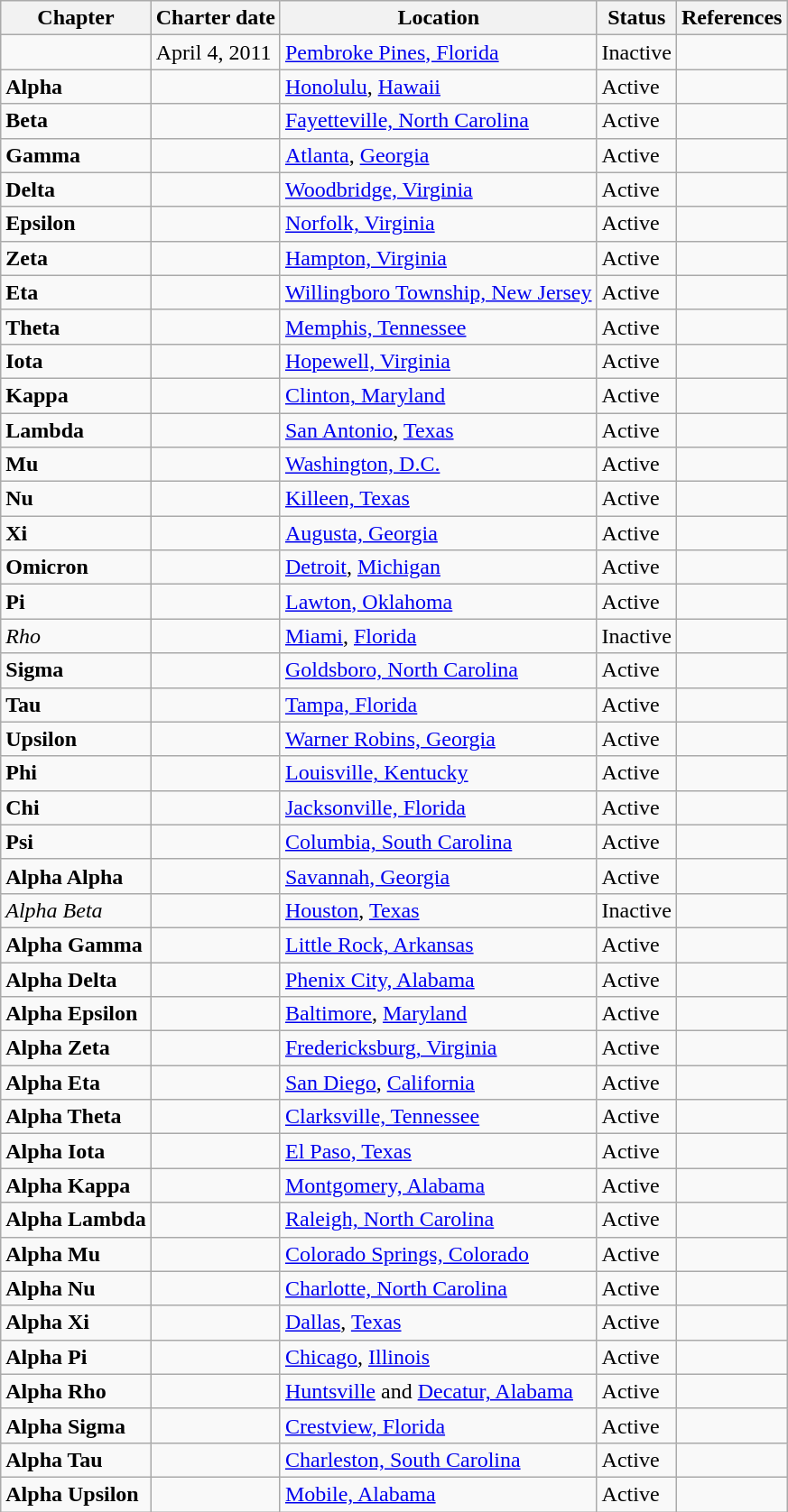<table class="wikitable sortable">
<tr>
<th>Chapter</th>
<th>Charter date</th>
<th>Location</th>
<th>Status</th>
<th>References</th>
</tr>
<tr>
<td></td>
<td>April 4, 2011</td>
<td><a href='#'>Pembroke Pines, Florida</a></td>
<td>Inactive</td>
<td></td>
</tr>
<tr>
<td><strong>Alpha</strong></td>
<td></td>
<td><a href='#'>Honolulu</a>, <a href='#'>Hawaii</a></td>
<td>Active</td>
<td></td>
</tr>
<tr>
<td><strong>Beta</strong></td>
<td></td>
<td><a href='#'>Fayetteville, North Carolina</a></td>
<td>Active</td>
<td></td>
</tr>
<tr>
<td><strong>Gamma</strong></td>
<td></td>
<td><a href='#'>Atlanta</a>, <a href='#'>Georgia</a></td>
<td>Active</td>
<td></td>
</tr>
<tr>
<td><strong>Delta</strong></td>
<td></td>
<td><a href='#'>Woodbridge, Virginia</a></td>
<td>Active</td>
<td></td>
</tr>
<tr>
<td><strong>Epsilon</strong></td>
<td></td>
<td><a href='#'>Norfolk, Virginia</a></td>
<td>Active</td>
<td></td>
</tr>
<tr>
<td><strong>Zeta</strong></td>
<td></td>
<td><a href='#'>Hampton, Virginia</a></td>
<td>Active</td>
<td></td>
</tr>
<tr>
<td><strong>Eta</strong></td>
<td></td>
<td><a href='#'>Willingboro Township, New Jersey</a></td>
<td>Active</td>
<td></td>
</tr>
<tr>
<td><strong>Theta</strong></td>
<td></td>
<td><a href='#'>Memphis, Tennessee</a></td>
<td>Active</td>
<td></td>
</tr>
<tr>
<td><strong>Iota</strong></td>
<td></td>
<td><a href='#'>Hopewell, Virginia</a></td>
<td>Active</td>
<td></td>
</tr>
<tr>
<td><strong>Kappa</strong></td>
<td></td>
<td><a href='#'>Clinton, Maryland</a></td>
<td>Active</td>
<td></td>
</tr>
<tr>
<td><strong>Lambda</strong></td>
<td></td>
<td><a href='#'>San Antonio</a>, <a href='#'>Texas</a></td>
<td>Active</td>
<td></td>
</tr>
<tr>
<td><strong>Mu</strong></td>
<td></td>
<td><a href='#'>Washington, D.C.</a></td>
<td>Active</td>
<td></td>
</tr>
<tr>
<td><strong>Nu</strong></td>
<td></td>
<td><a href='#'>Killeen, Texas</a></td>
<td>Active</td>
<td></td>
</tr>
<tr>
<td><strong>Xi</strong></td>
<td></td>
<td><a href='#'>Augusta, Georgia</a></td>
<td>Active</td>
<td></td>
</tr>
<tr>
<td><strong>Omicron</strong></td>
<td></td>
<td><a href='#'>Detroit</a>, <a href='#'>Michigan</a></td>
<td>Active</td>
<td></td>
</tr>
<tr>
<td><strong>Pi</strong></td>
<td></td>
<td><a href='#'>Lawton, Oklahoma</a></td>
<td>Active</td>
<td></td>
</tr>
<tr>
<td><em>Rho</em></td>
<td></td>
<td><a href='#'>Miami</a>, <a href='#'>Florida</a></td>
<td>Inactive</td>
<td></td>
</tr>
<tr>
<td><strong>Sigma</strong></td>
<td></td>
<td><a href='#'>Goldsboro, North Carolina</a></td>
<td>Active</td>
<td></td>
</tr>
<tr>
<td><strong>Tau</strong></td>
<td></td>
<td><a href='#'>Tampa, Florida</a></td>
<td>Active</td>
<td></td>
</tr>
<tr>
<td><strong>Upsilon</strong></td>
<td></td>
<td><a href='#'>Warner Robins, Georgia</a></td>
<td>Active</td>
<td></td>
</tr>
<tr>
<td><strong>Phi</strong></td>
<td></td>
<td><a href='#'>Louisville, Kentucky</a></td>
<td>Active</td>
<td></td>
</tr>
<tr>
<td><strong>Chi</strong></td>
<td></td>
<td><a href='#'>Jacksonville, Florida</a></td>
<td>Active</td>
<td></td>
</tr>
<tr>
<td><strong>Psi</strong></td>
<td></td>
<td><a href='#'>Columbia, South Carolina</a></td>
<td>Active</td>
<td></td>
</tr>
<tr>
<td><strong>Alpha Alpha</strong></td>
<td></td>
<td><a href='#'>Savannah, Georgia</a></td>
<td>Active</td>
<td></td>
</tr>
<tr>
<td><em>Alpha Beta</em></td>
<td></td>
<td><a href='#'>Houston</a>, <a href='#'>Texas</a></td>
<td>Inactive</td>
<td></td>
</tr>
<tr>
<td><strong>Alpha Gamma</strong></td>
<td></td>
<td><a href='#'>Little Rock, Arkansas</a></td>
<td>Active</td>
<td></td>
</tr>
<tr>
<td><strong>Alpha Delta</strong></td>
<td></td>
<td><a href='#'>Phenix City, Alabama</a></td>
<td>Active</td>
<td></td>
</tr>
<tr>
<td><strong>Alpha Epsilon</strong></td>
<td></td>
<td><a href='#'>Baltimore</a>, <a href='#'>Maryland</a></td>
<td>Active</td>
<td></td>
</tr>
<tr>
<td><strong>Alpha Zeta</strong></td>
<td></td>
<td><a href='#'>Fredericksburg, Virginia</a></td>
<td>Active</td>
<td></td>
</tr>
<tr>
<td><strong>Alpha Eta</strong></td>
<td></td>
<td><a href='#'>San Diego</a>, <a href='#'>California</a></td>
<td>Active</td>
<td></td>
</tr>
<tr>
<td><strong>Alpha Theta</strong></td>
<td></td>
<td><a href='#'>Clarksville, Tennessee</a></td>
<td>Active</td>
<td></td>
</tr>
<tr>
<td><strong>Alpha Iota</strong></td>
<td></td>
<td><a href='#'>El Paso, Texas</a></td>
<td>Active</td>
<td></td>
</tr>
<tr>
<td><strong>Alpha Kappa</strong></td>
<td></td>
<td><a href='#'>Montgomery, Alabama</a></td>
<td>Active</td>
<td></td>
</tr>
<tr>
<td><strong>Alpha Lambda</strong></td>
<td></td>
<td><a href='#'>Raleigh, North Carolina</a></td>
<td>Active</td>
<td></td>
</tr>
<tr>
<td><strong>Alpha Mu</strong></td>
<td></td>
<td><a href='#'>Colorado Springs, Colorado</a></td>
<td>Active</td>
<td></td>
</tr>
<tr>
<td><strong>Alpha Nu</strong></td>
<td></td>
<td><a href='#'>Charlotte, North Carolina</a></td>
<td>Active</td>
<td></td>
</tr>
<tr>
<td><strong>Alpha Xi</strong></td>
<td></td>
<td><a href='#'>Dallas</a>, <a href='#'>Texas</a></td>
<td>Active</td>
<td></td>
</tr>
<tr>
<td><strong>Alpha Pi</strong></td>
<td></td>
<td><a href='#'>Chicago</a>, <a href='#'>Illinois</a></td>
<td>Active</td>
<td></td>
</tr>
<tr>
<td><strong>Alpha Rho</strong></td>
<td></td>
<td><a href='#'>Huntsville</a> and <a href='#'>Decatur, Alabama</a></td>
<td>Active</td>
<td></td>
</tr>
<tr>
<td><strong>Alpha Sigma</strong></td>
<td></td>
<td><a href='#'>Crestview, Florida</a></td>
<td>Active</td>
<td></td>
</tr>
<tr>
<td><strong>Alpha Tau</strong></td>
<td></td>
<td><a href='#'>Charleston, South Carolina</a></td>
<td>Active</td>
<td></td>
</tr>
<tr>
<td><strong>Alpha Upsilon</strong></td>
<td></td>
<td><a href='#'>Mobile, Alabama</a></td>
<td>Active</td>
<td></td>
</tr>
</table>
